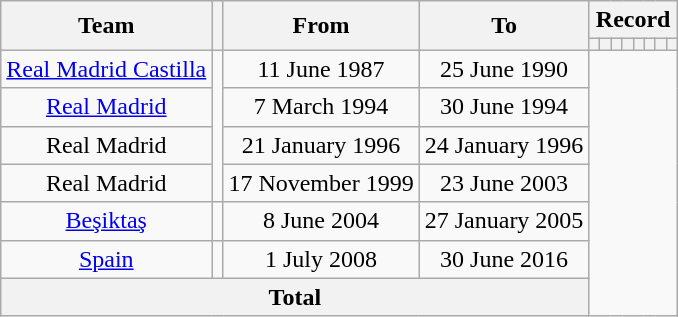<table class="wikitable" style="text-align: center">
<tr>
<th rowspan="2">Team</th>
<th rowspan="2"></th>
<th rowspan="2">From</th>
<th rowspan="2">To</th>
<th colspan="8">Record</th>
</tr>
<tr>
<th></th>
<th></th>
<th></th>
<th></th>
<th></th>
<th></th>
<th></th>
<th></th>
</tr>
<tr>
<td><a href='#'>Real Madrid Castilla</a></td>
<td rowspan=4></td>
<td>11 June 1987</td>
<td>25 June 1990<br></td>
</tr>
<tr>
<td><a href='#'>Real Madrid</a></td>
<td>7 March 1994</td>
<td>30 June 1994<br></td>
</tr>
<tr>
<td>Real Madrid</td>
<td>21 January 1996</td>
<td>24 January 1996<br></td>
</tr>
<tr>
<td>Real Madrid</td>
<td>17 November 1999</td>
<td>23 June 2003<br></td>
</tr>
<tr>
<td><a href='#'>Beşiktaş</a></td>
<td></td>
<td>8 June 2004</td>
<td>27 January 2005<br></td>
</tr>
<tr>
<td><a href='#'>Spain</a></td>
<td></td>
<td>1 July 2008</td>
<td>30 June 2016<br></td>
</tr>
<tr>
<th colspan="4">Total<br></th>
</tr>
</table>
